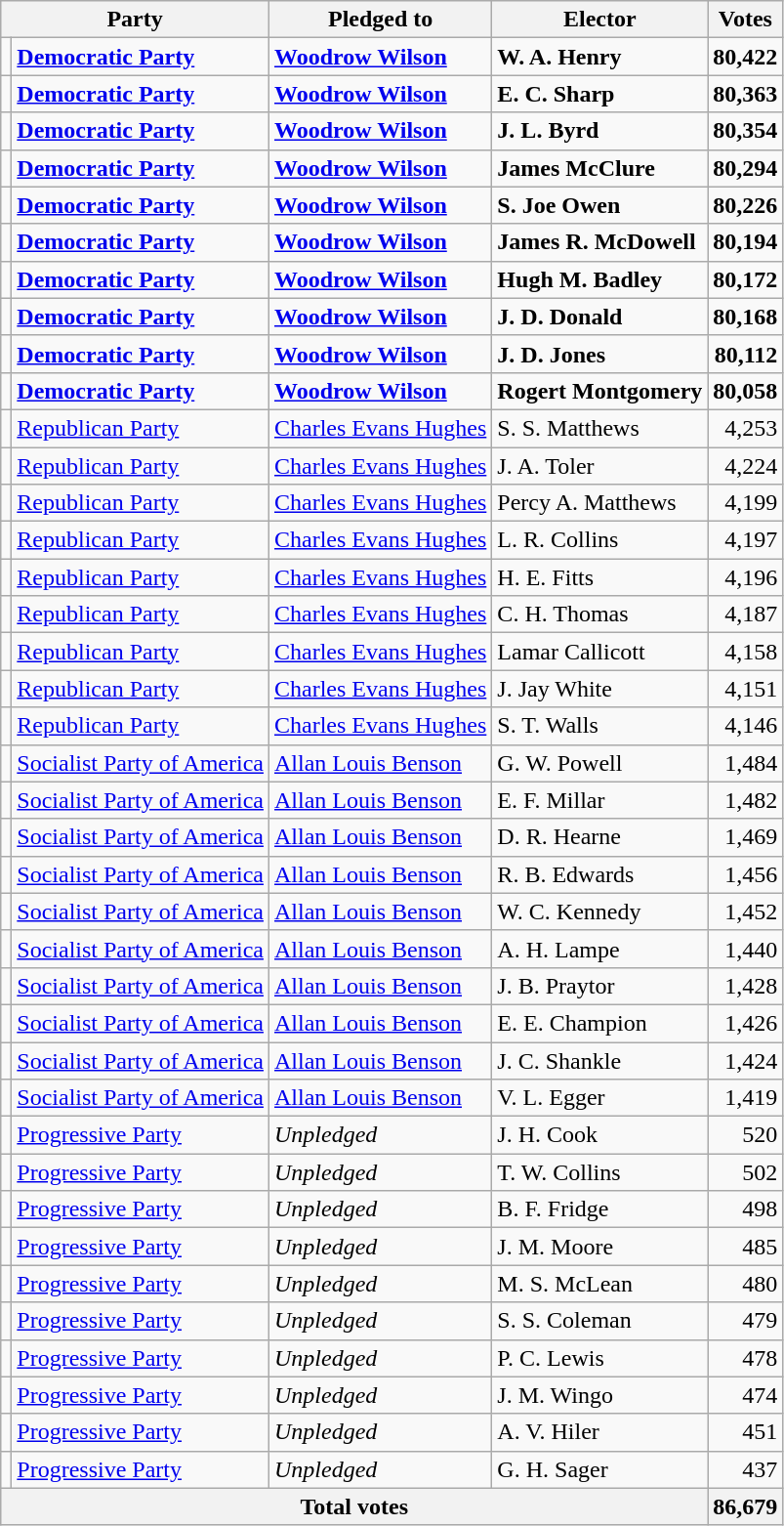<table class="wikitable">
<tr>
<th colspan=2>Party</th>
<th>Pledged to</th>
<th>Elector</th>
<th>Votes</th>
</tr>
<tr style="font-weight:bold">
<td bgcolor=></td>
<td><a href='#'>Democratic Party</a></td>
<td><a href='#'>Woodrow Wilson</a></td>
<td>W. A. Henry</td>
<td align=right>80,422</td>
</tr>
<tr style="font-weight:bold">
<td bgcolor=></td>
<td><a href='#'>Democratic Party</a></td>
<td><a href='#'>Woodrow Wilson</a></td>
<td>E. C. Sharp</td>
<td align=right>80,363</td>
</tr>
<tr style="font-weight:bold">
<td bgcolor=></td>
<td><a href='#'>Democratic Party</a></td>
<td><a href='#'>Woodrow Wilson</a></td>
<td>J. L. Byrd</td>
<td align=right>80,354</td>
</tr>
<tr style="font-weight:bold">
<td bgcolor=></td>
<td><a href='#'>Democratic Party</a></td>
<td><a href='#'>Woodrow Wilson</a></td>
<td>James McClure</td>
<td align=right>80,294</td>
</tr>
<tr style="font-weight:bold">
<td bgcolor=></td>
<td><a href='#'>Democratic Party</a></td>
<td><a href='#'>Woodrow Wilson</a></td>
<td>S. Joe Owen</td>
<td align=right>80,226</td>
</tr>
<tr style="font-weight:bold">
<td bgcolor=></td>
<td><a href='#'>Democratic Party</a></td>
<td><a href='#'>Woodrow Wilson</a></td>
<td>James R. McDowell</td>
<td align=right>80,194</td>
</tr>
<tr style="font-weight:bold">
<td bgcolor=></td>
<td><a href='#'>Democratic Party</a></td>
<td><a href='#'>Woodrow Wilson</a></td>
<td>Hugh M. Badley</td>
<td align=right>80,172</td>
</tr>
<tr style="font-weight:bold">
<td bgcolor=></td>
<td><a href='#'>Democratic Party</a></td>
<td><a href='#'>Woodrow Wilson</a></td>
<td>J. D. Donald</td>
<td align=right>80,168</td>
</tr>
<tr style="font-weight:bold">
<td bgcolor=></td>
<td><a href='#'>Democratic Party</a></td>
<td><a href='#'>Woodrow Wilson</a></td>
<td>J. D. Jones</td>
<td align=right>80,112</td>
</tr>
<tr style="font-weight:bold">
<td bgcolor=></td>
<td><a href='#'>Democratic Party</a></td>
<td><a href='#'>Woodrow Wilson</a></td>
<td>Rogert Montgomery</td>
<td align=right>80,058</td>
</tr>
<tr>
<td bgcolor=></td>
<td><a href='#'>Republican Party</a></td>
<td><a href='#'>Charles Evans Hughes</a></td>
<td>S. S. Matthews</td>
<td align=right>4,253</td>
</tr>
<tr>
<td bgcolor=></td>
<td><a href='#'>Republican Party</a></td>
<td><a href='#'>Charles Evans Hughes</a></td>
<td>J. A. Toler</td>
<td align=right>4,224</td>
</tr>
<tr>
<td bgcolor=></td>
<td><a href='#'>Republican Party</a></td>
<td><a href='#'>Charles Evans Hughes</a></td>
<td>Percy A. Matthews</td>
<td align=right>4,199</td>
</tr>
<tr>
<td bgcolor=></td>
<td><a href='#'>Republican Party</a></td>
<td><a href='#'>Charles Evans Hughes</a></td>
<td>L. R. Collins</td>
<td align=right>4,197</td>
</tr>
<tr>
<td bgcolor=></td>
<td><a href='#'>Republican Party</a></td>
<td><a href='#'>Charles Evans Hughes</a></td>
<td>H. E. Fitts</td>
<td align=right>4,196</td>
</tr>
<tr>
<td bgcolor=></td>
<td><a href='#'>Republican Party</a></td>
<td><a href='#'>Charles Evans Hughes</a></td>
<td>C. H. Thomas</td>
<td align=right>4,187</td>
</tr>
<tr>
<td bgcolor=></td>
<td><a href='#'>Republican Party</a></td>
<td><a href='#'>Charles Evans Hughes</a></td>
<td>Lamar Callicott</td>
<td align=right>4,158</td>
</tr>
<tr>
<td bgcolor=></td>
<td><a href='#'>Republican Party</a></td>
<td><a href='#'>Charles Evans Hughes</a></td>
<td>J. Jay White</td>
<td align=right>4,151</td>
</tr>
<tr>
<td bgcolor=></td>
<td><a href='#'>Republican Party</a></td>
<td><a href='#'>Charles Evans Hughes</a></td>
<td>S. T. Walls</td>
<td align=right>4,146</td>
</tr>
<tr>
<td bgcolor=></td>
<td><a href='#'>Socialist Party of America</a></td>
<td><a href='#'>Allan Louis Benson</a></td>
<td>G. W. Powell</td>
<td align=right>1,484</td>
</tr>
<tr>
<td bgcolor=></td>
<td><a href='#'>Socialist Party of America</a></td>
<td><a href='#'>Allan Louis Benson</a></td>
<td>E. F. Millar</td>
<td align=right>1,482</td>
</tr>
<tr>
<td bgcolor=></td>
<td><a href='#'>Socialist Party of America</a></td>
<td><a href='#'>Allan Louis Benson</a></td>
<td>D. R. Hearne</td>
<td align=right>1,469</td>
</tr>
<tr>
<td bgcolor=></td>
<td><a href='#'>Socialist Party of America</a></td>
<td><a href='#'>Allan Louis Benson</a></td>
<td>R. B. Edwards</td>
<td align=right>1,456</td>
</tr>
<tr>
<td bgcolor=></td>
<td><a href='#'>Socialist Party of America</a></td>
<td><a href='#'>Allan Louis Benson</a></td>
<td>W. C. Kennedy</td>
<td align=right>1,452</td>
</tr>
<tr>
<td bgcolor=></td>
<td><a href='#'>Socialist Party of America</a></td>
<td><a href='#'>Allan Louis Benson</a></td>
<td>A. H. Lampe</td>
<td align=right>1,440</td>
</tr>
<tr>
<td bgcolor=></td>
<td><a href='#'>Socialist Party of America</a></td>
<td><a href='#'>Allan Louis Benson</a></td>
<td>J. B. Praytor</td>
<td align=right>1,428</td>
</tr>
<tr>
<td bgcolor=></td>
<td><a href='#'>Socialist Party of America</a></td>
<td><a href='#'>Allan Louis Benson</a></td>
<td>E. E. Champion</td>
<td align=right>1,426</td>
</tr>
<tr>
<td bgcolor=></td>
<td><a href='#'>Socialist Party of America</a></td>
<td><a href='#'>Allan Louis Benson</a></td>
<td>J. C. Shankle</td>
<td align=right>1,424</td>
</tr>
<tr>
<td bgcolor=></td>
<td><a href='#'>Socialist Party of America</a></td>
<td><a href='#'>Allan Louis Benson</a></td>
<td>V. L. Egger</td>
<td align=right>1,419</td>
</tr>
<tr>
<td bgcolor=></td>
<td><a href='#'>Progressive Party</a></td>
<td><em>Unpledged</em></td>
<td>J. H. Cook</td>
<td align=right>520</td>
</tr>
<tr>
<td bgcolor=></td>
<td><a href='#'>Progressive Party</a></td>
<td><em>Unpledged</em></td>
<td>T. W. Collins</td>
<td align=right>502</td>
</tr>
<tr>
<td bgcolor=></td>
<td><a href='#'>Progressive Party</a></td>
<td><em>Unpledged</em></td>
<td>B. F. Fridge</td>
<td align=right>498</td>
</tr>
<tr>
<td bgcolor=></td>
<td><a href='#'>Progressive Party</a></td>
<td><em>Unpledged</em></td>
<td>J. M. Moore</td>
<td align=right>485</td>
</tr>
<tr>
<td bgcolor=></td>
<td><a href='#'>Progressive Party</a></td>
<td><em>Unpledged</em></td>
<td>M. S. McLean</td>
<td align=right>480</td>
</tr>
<tr>
<td bgcolor=></td>
<td><a href='#'>Progressive Party</a></td>
<td><em>Unpledged</em></td>
<td>S. S. Coleman</td>
<td align=right>479</td>
</tr>
<tr>
<td bgcolor=></td>
<td><a href='#'>Progressive Party</a></td>
<td><em>Unpledged</em></td>
<td>P. C. Lewis</td>
<td align=right>478</td>
</tr>
<tr>
<td bgcolor=></td>
<td><a href='#'>Progressive Party</a></td>
<td><em>Unpledged</em></td>
<td>J. M. Wingo</td>
<td align=right>474</td>
</tr>
<tr>
<td bgcolor=></td>
<td><a href='#'>Progressive Party</a></td>
<td><em>Unpledged</em></td>
<td>A. V. Hiler</td>
<td align=right>451</td>
</tr>
<tr>
<td bgcolor=></td>
<td><a href='#'>Progressive Party</a></td>
<td><em>Unpledged</em></td>
<td>G. H. Sager</td>
<td align=right>437</td>
</tr>
<tr>
<th colspan=4>Total votes</th>
<th>86,679</th>
</tr>
</table>
